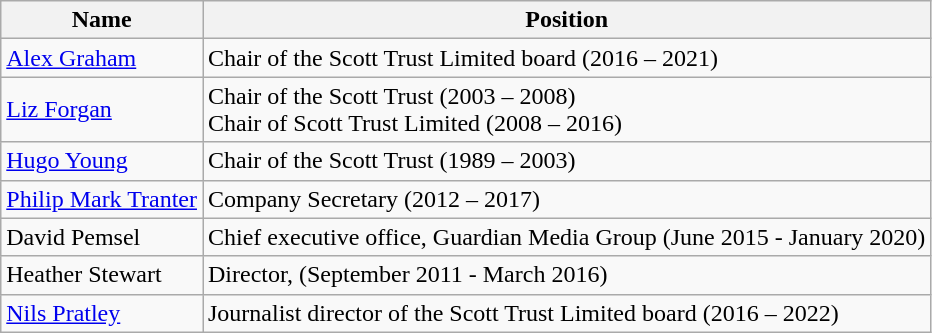<table class="wikitable">
<tr>
<th>Name</th>
<th>Position</th>
</tr>
<tr>
<td><a href='#'>Alex Graham</a></td>
<td>Chair of the Scott Trust Limited board (2016 – 2021)</td>
</tr>
<tr>
<td><a href='#'>Liz Forgan</a></td>
<td>Chair of the Scott Trust (2003 – 2008)<br>Chair of Scott Trust Limited (2008 – 2016)</td>
</tr>
<tr>
<td><a href='#'>Hugo Young</a></td>
<td>Chair of the Scott Trust (1989 – 2003)</td>
</tr>
<tr>
<td><a href='#'>Philip Mark Tranter</a></td>
<td>Company Secretary (2012 – 2017)</td>
</tr>
<tr>
<td>David Pemsel</td>
<td>Chief executive office, Guardian Media Group (June 2015 - January 2020)</td>
</tr>
<tr>
<td>Heather Stewart</td>
<td>Director, (September 2011 - March 2016)</td>
</tr>
<tr>
<td><a href='#'>Nils Pratley</a></td>
<td>Journalist director of the Scott Trust Limited board (2016 – 2022)</td>
</tr>
</table>
